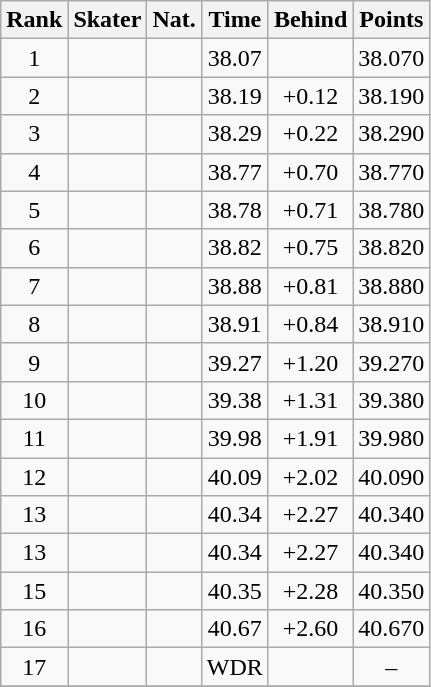<table class="wikitable sortable" border="1" style="text-align:center">
<tr>
<th>Rank</th>
<th>Skater</th>
<th>Nat.</th>
<th>Time</th>
<th>Behind</th>
<th>Points</th>
</tr>
<tr>
<td>1</td>
<td align=left></td>
<td></td>
<td>38.07</td>
<td></td>
<td>38.070</td>
</tr>
<tr>
<td>2</td>
<td align=left></td>
<td></td>
<td>38.19</td>
<td>+0.12</td>
<td>38.190</td>
</tr>
<tr>
<td>3</td>
<td align=left></td>
<td></td>
<td>38.29</td>
<td>+0.22</td>
<td>38.290</td>
</tr>
<tr>
<td>4</td>
<td align=left></td>
<td></td>
<td>38.77</td>
<td>+0.70</td>
<td>38.770</td>
</tr>
<tr>
<td>5</td>
<td align=left></td>
<td></td>
<td>38.78</td>
<td>+0.71</td>
<td>38.780</td>
</tr>
<tr>
<td>6</td>
<td align=left></td>
<td></td>
<td>38.82</td>
<td>+0.75</td>
<td>38.820</td>
</tr>
<tr>
<td>7</td>
<td align=left></td>
<td></td>
<td>38.88</td>
<td>+0.81</td>
<td>38.880</td>
</tr>
<tr>
<td>8</td>
<td align=left></td>
<td></td>
<td>38.91</td>
<td>+0.84</td>
<td>38.910</td>
</tr>
<tr>
<td>9</td>
<td align=left></td>
<td></td>
<td>39.27</td>
<td>+1.20</td>
<td>39.270</td>
</tr>
<tr>
<td>10</td>
<td align=left></td>
<td></td>
<td>39.38</td>
<td>+1.31</td>
<td>39.380</td>
</tr>
<tr>
<td>11</td>
<td align=left></td>
<td></td>
<td>39.98</td>
<td>+1.91</td>
<td>39.980</td>
</tr>
<tr>
<td>12</td>
<td align=left></td>
<td></td>
<td>40.09</td>
<td>+2.02</td>
<td>40.090</td>
</tr>
<tr>
<td>13</td>
<td align=left></td>
<td></td>
<td>40.34</td>
<td>+2.27</td>
<td>40.340</td>
</tr>
<tr>
<td>13</td>
<td align=left></td>
<td></td>
<td>40.34</td>
<td>+2.27</td>
<td>40.340</td>
</tr>
<tr>
<td>15</td>
<td align=left></td>
<td></td>
<td>40.35</td>
<td>+2.28</td>
<td>40.350</td>
</tr>
<tr>
<td>16</td>
<td align=left></td>
<td></td>
<td>40.67</td>
<td>+2.60</td>
<td>40.670</td>
</tr>
<tr>
<td>17</td>
<td align=left></td>
<td></td>
<td>WDR</td>
<td></td>
<td>–</td>
</tr>
<tr>
</tr>
</table>
